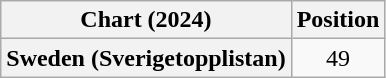<table class="wikitable plainrowheaders" style="text-align:center">
<tr>
<th scope="col">Chart (2024)</th>
<th scope="col">Position</th>
</tr>
<tr>
<th scope="row">Sweden (Sverigetopplistan)</th>
<td>49</td>
</tr>
</table>
